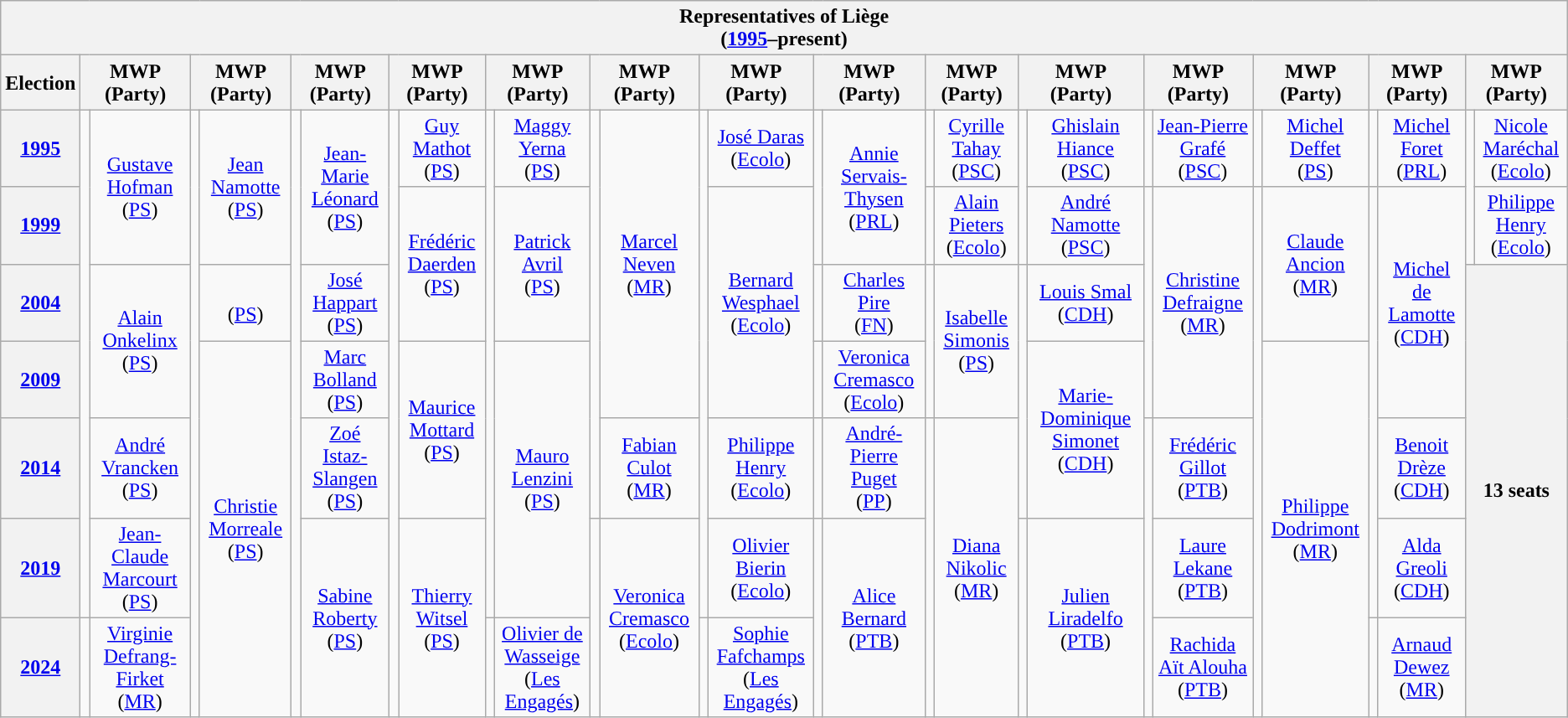<table class="wikitable" style="text-align:center">
<tr>
<th colspan="29">Representatives of Liège<br>(<a href='#'>1995</a>–present)</th>
</tr>
<tr>
<th>Election</th>
<th colspan=2>MWP<br>(Party)</th>
<th colspan=2>MWP<br>(Party)</th>
<th colspan=2>MWP<br>(Party)</th>
<th colspan=2>MWP<br>(Party)</th>
<th colspan=2>MWP<br>(Party)</th>
<th colspan=2>MWP<br>(Party)</th>
<th colspan=2>MWP<br>(Party)</th>
<th colspan=2>MWP<br>(Party)</th>
<th colspan=2>MWP<br>(Party)</th>
<th colspan=2>MWP<br>(Party)</th>
<th colspan=2>MWP<br>(Party)</th>
<th colspan=2>MWP<br>(Party)</th>
<th colspan=2>MWP<br>(Party)</th>
<th colspan=2>MWP<br>(Party)</th>
</tr>
<tr>
<th><a href='#'>1995</a></th>
<td rowspan=6; style="background-color: "></td>
<td rowspan=2><a href='#'>Gustave Hofman</a><br>(<a href='#'>PS</a>)</td>
<td rowspan=7; style="background-color: "></td>
<td rowspan=2><a href='#'>Jean Namotte</a><br>(<a href='#'>PS</a>)</td>
<td rowspan=7; style="background-color: "></td>
<td rowspan=2><a href='#'>Jean-Marie Léonard</a><br>(<a href='#'>PS</a>)</td>
<td rowspan=7; style="background-color: "></td>
<td rowspan=1><a href='#'>Guy Mathot</a><br>(<a href='#'>PS</a>)</td>
<td rowspan=6; style="background-color: "></td>
<td rowspan=1><a href='#'>Maggy Yerna</a><br>(<a href='#'>PS</a>)</td>
<td rowspan=5; style="background-color: "></td>
<td rowspan=4><a href='#'>Marcel Neven</a><br>(<a href='#'>MR</a>)</td>
<td rowspan=6; style="background-color: "></td>
<td rowspan=1><a href='#'>José Daras</a><br>(<a href='#'>Ecolo</a>)</td>
<td rowspan=2; style="background-color: "></td>
<td rowspan=2><a href='#'>Annie Servais-Thysen</a><br>(<a href='#'>PRL</a>)</td>
<td rowspan=1; style="background-color: "></td>
<td rowspan=1><a href='#'>Cyrille Tahay</a><br>(<a href='#'>PSC</a>)</td>
<td rowspan=2; style="background-color: "></td>
<td rowspan=1><a href='#'>Ghislain Hiance</a><br>(<a href='#'>PSC</a>)</td>
<td rowspan=1; style="background-color: "></td>
<td rowspan=1><a href='#'>Jean-Pierre Grafé</a><br>(<a href='#'>PSC</a>)</td>
<td rowspan=1; style="background-color: "></td>
<td rowspan=1><a href='#'>Michel Deffet</a><br>(<a href='#'>PS</a>)</td>
<td rowspan=1; style="background-color: "></td>
<td rowspan=1><a href='#'>Michel Foret</a><br>(<a href='#'>PRL</a>)</td>
<td rowspan=2; style="background-color: "></td>
<td rowspan=1><a href='#'>Nicole Maréchal</a><br>(<a href='#'>Ecolo</a>)</td>
</tr>
<tr>
<th><a href='#'>1999</a></th>
<td rowspan=2><a href='#'>Frédéric Daerden</a><br>(<a href='#'>PS</a>)</td>
<td rowspan=2><a href='#'>Patrick Avril</a><br>(<a href='#'>PS</a>)</td>
<td rowspan=3><a href='#'>Bernard Wesphael</a><br>(<a href='#'>Ecolo</a>)</td>
<td rowspan=1; style="background-color: "></td>
<td rowspan=1><a href='#'>Alain Pieters</a><br>(<a href='#'>Ecolo</a>)</td>
<td rowspan=1><a href='#'>André Namotte</a><br>(<a href='#'>PSC</a>)</td>
<td rowspan=3; style="background-color: "></td>
<td rowspan=3><a href='#'>Christine Defraigne</a><br>(<a href='#'>MR</a>)</td>
<td rowspan=6; style="background-color: "></td>
<td rowspan=2><a href='#'>Claude Ancion</a><br>(<a href='#'>MR</a>)</td>
<td rowspan=5 style="background-color: "></td>
<td rowspan=3><a href='#'>Michel de Lamotte</a><br>(<a href='#'>CDH</a>)</td>
<td rowspan=1><a href='#'>Philippe Henry</a><br>(<a href='#'>Ecolo</a>)</td>
</tr>
<tr>
<th><a href='#'>2004</a></th>
<td rowspan=2><a href='#'>Alain Onkelinx</a><br>(<a href='#'>PS</a>)</td>
<td rowspan=1><br>(<a href='#'>PS</a>)</td>
<td rowspan=1><a href='#'>José Happart</a><br>(<a href='#'>PS</a>)</td>
<td rowspan=1; style="background-color: "></td>
<td rowspan=1><a href='#'>Charles Pire</a><br>(<a href='#'>FN</a>)</td>
<td rowspan=2; style="background-color: "></td>
<td rowspan=2><a href='#'>Isabelle Simonis</a><br>(<a href='#'>PS</a>)</td>
<td rowspan=3; style="background-color: "></td>
<td rowspan=1><a href='#'>Louis Smal</a><br>(<a href='#'>CDH</a>)</td>
<th rowspan=5 colspan=2>13 seats</th>
</tr>
<tr>
<th><a href='#'>2009</a></th>
<td rowspan=4><a href='#'>Christie Morreale</a><br>(<a href='#'>PS</a>)</td>
<td rowspan=1><a href='#'>Marc Bolland</a><br>(<a href='#'>PS</a>)</td>
<td rowspan=2><a href='#'>Maurice Mottard</a><br>(<a href='#'>PS</a>)</td>
<td rowspan=3><a href='#'>Mauro Lenzini</a><br>(<a href='#'>PS</a>)</td>
<td rowspan=1; style="background-color: "></td>
<td rowspan=1><a href='#'>Veronica Cremasco</a><br>(<a href='#'>Ecolo</a>)</td>
<td rowspan=2><a href='#'>Marie-Dominique Simonet</a><br>(<a href='#'>CDH</a>)</td>
<td rowspan=4><a href='#'>Philippe Dodrimont</a><br>(<a href='#'>MR</a>)</td>
</tr>
<tr>
<th><a href='#'>2014</a></th>
<td rowspan=1><a href='#'>André Vrancken</a><br>(<a href='#'>PS</a>)</td>
<td rowspan=1><a href='#'>Zoé Istaz-Slangen</a><br>(<a href='#'>PS</a>)</td>
<td rowspan=1><a href='#'>Fabian Culot</a><br>(<a href='#'>MR</a>)</td>
<td rowspan=1><a href='#'>Philippe Henry</a><br>(<a href='#'>Ecolo</a>)</td>
<td rowspan=1; style="background-color: "></td>
<td rowspan=1><a href='#'>André-Pierre Puget</a><br>(<a href='#'>PP</a>)</td>
<td rowspan=3; style="background-color: "></td>
<td rowspan=3><a href='#'>Diana Nikolic</a><br>(<a href='#'>MR</a>)</td>
<td rowspan=3; style="background-color: "></td>
<td><a href='#'>Frédéric Gillot</a><br>(<a href='#'>PTB</a>)</td>
<td rowspan=1><a href='#'>Benoit Drèze</a><br>(<a href='#'>CDH</a>)</td>
</tr>
<tr>
<th><a href='#'>2019</a></th>
<td rowspan=1><a href='#'>Jean-Claude Marcourt</a><br>(<a href='#'>PS</a>)</td>
<td rowspan=2><a href='#'>Sabine Roberty</a><br>(<a href='#'>PS</a>)</td>
<td rowspan=2><a href='#'>Thierry Witsel</a><br>(<a href='#'>PS</a>)</td>
<td rowspan=2; style="background-color: "></td>
<td rowspan=2><a href='#'>Veronica Cremasco</a><br>(<a href='#'>Ecolo</a>)</td>
<td rowspan=1><a href='#'>Olivier Bierin</a><br>(<a href='#'>Ecolo</a>)</td>
<td rowspan=2; style="background-color: "></td>
<td rowspan=2><a href='#'>Alice Bernard</a><br>(<a href='#'>PTB</a>)</td>
<td rowspan=2; style="background-color: "></td>
<td rowspan=2><a href='#'>Julien Liradelfo</a><br>(<a href='#'>PTB</a>)</td>
<td><a href='#'>Laure Lekane</a><br>(<a href='#'>PTB</a>)</td>
<td rowspan=1><a href='#'>Alda Greoli</a><br>(<a href='#'>CDH</a>)</td>
</tr>
<tr>
<th><a href='#'>2024</a></th>
<td rowspan=1; style="background-color: "></td>
<td rowspan=1><a href='#'>Virginie Defrang-Firket</a><br>(<a href='#'>MR</a>)</td>
<td rowspan=1; style="background-color: "></td>
<td rowspan=1><a href='#'>Olivier de Wasseige</a><br>(<a href='#'>Les Engagés</a>)</td>
<td rowspan=1; style="background-color: "></td>
<td rowspan=1><a href='#'>Sophie Fafchamps</a><br>(<a href='#'>Les Engagés</a>)</td>
<td><a href='#'>Rachida Aït Alouha</a><br>(<a href='#'>PTB</a>)</td>
<td rowspan=1; style="background-color: "></td>
<td rowspan=1><a href='#'>Arnaud Dewez</a><br>(<a href='#'>MR</a>)</td>
</tr>
</table>
